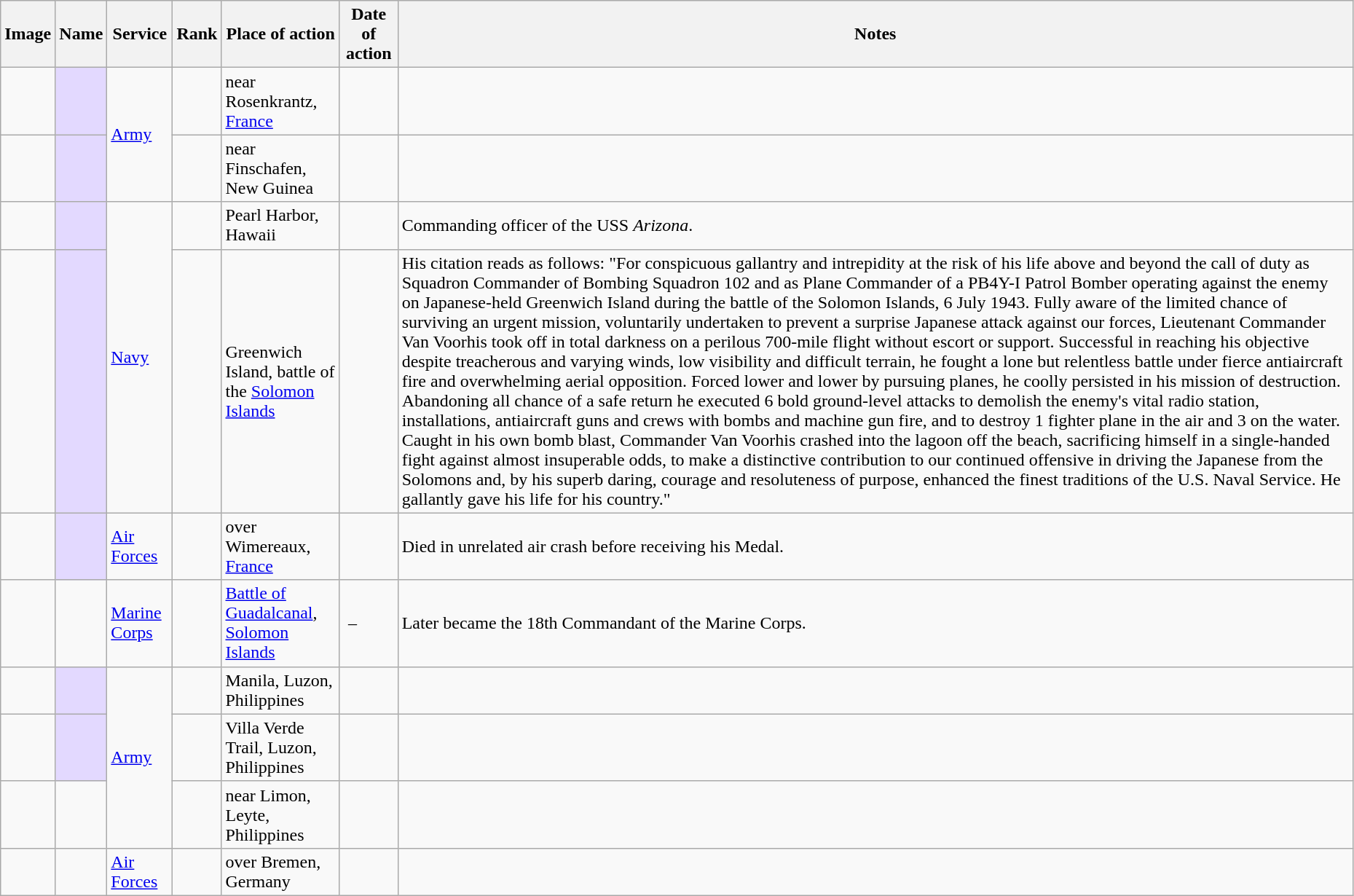<table class="wikitable sortable" width="98%">
<tr>
<th class="unsortable">Image</th>
<th>Name</th>
<th>Service</th>
<th>Rank</th>
<th>Place of action</th>
<th>Date of action</th>
<th class="unsortable">Notes</th>
</tr>
<tr>
<td></td>
<td style="background:#e3d9ff;"></td>
<td rowspan="2"><a href='#'>Army</a></td>
<td></td>
<td>near Rosenkrantz, <a href='#'>France</a></td>
<td></td>
<td></td>
</tr>
<tr>
<td></td>
<td style="background:#e3d9ff;"></td>
<td></td>
<td>near Finschafen, New Guinea</td>
<td></td>
<td></td>
</tr>
<tr>
<td></td>
<td style="background:#e3d9ff;"></td>
<td rowspan="2"><a href='#'>Navy</a></td>
<td></td>
<td>Pearl Harbor, Hawaii</td>
<td></td>
<td>Commanding officer of the USS <em>Arizona</em>.</td>
</tr>
<tr>
<td></td>
<td style="background:#e3d9ff;"></td>
<td></td>
<td>Greenwich Island, battle of the <a href='#'>Solomon Islands</a></td>
<td></td>
<td>His citation reads as follows: "For conspicuous gallantry and intrepidity at the risk of his life above and beyond the call of duty as Squadron Commander of Bombing Squadron 102 and as Plane Commander of a PB4Y-I Patrol Bomber operating against the enemy on Japanese-held Greenwich Island during the battle of the Solomon Islands, 6 July 1943. Fully aware of the limited chance of surviving an urgent mission, voluntarily undertaken to prevent a surprise Japanese attack against our forces, Lieutenant Commander Van Voorhis took off in total darkness on a perilous 700-mile flight without escort or support. Successful in reaching his objective despite treacherous and varying winds, low visibility and difficult terrain, he fought a lone but relentless battle under fierce antiaircraft fire and overwhelming aerial opposition. Forced lower and lower by pursuing planes, he coolly persisted in his mission of destruction. Abandoning all chance of a safe return he executed 6 bold ground-level attacks to demolish the enemy's vital radio station, installations, antiaircraft guns and crews with bombs and machine gun fire, and to destroy 1 fighter plane in the air and 3 on the water. Caught in his own bomb blast, Commander Van Voorhis crashed into the lagoon off the beach, sacrificing himself in a single-handed fight against almost insuperable odds, to make a distinctive contribution to our continued offensive in driving the Japanese from the Solomons and, by his superb daring, courage and resoluteness of purpose, enhanced the finest traditions of the U.S. Naval Service. He gallantly gave his life for his country."</td>
</tr>
<tr>
<td></td>
<td style="background:#e3d9ff;"></td>
<td><a href='#'>Air Forces</a></td>
<td></td>
<td>over Wimereaux, <a href='#'>France</a></td>
<td></td>
<td>Died in unrelated air crash before receiving his Medal.</td>
</tr>
<tr>
<td></td>
<td></td>
<td><a href='#'>Marine Corps</a></td>
<td></td>
<td><a href='#'>Battle of Guadalcanal</a>, <a href='#'>Solomon Islands</a></td>
<td> – </td>
<td>Later became the 18th Commandant of the Marine Corps.</td>
</tr>
<tr>
<td></td>
<td style="background:#e3d9ff;"></td>
<td rowspan="3"><a href='#'>Army</a></td>
<td></td>
<td>Manila, Luzon, Philippines</td>
<td></td>
<td></td>
</tr>
<tr>
<td></td>
<td style="background:#e3d9ff;"></td>
<td></td>
<td>Villa Verde Trail, Luzon, Philippines</td>
<td></td>
<td></td>
</tr>
<tr>
<td></td>
<td></td>
<td></td>
<td>near Limon, Leyte, Philippines</td>
<td></td>
<td></td>
</tr>
<tr>
<td></td>
<td></td>
<td><a href='#'>Air Forces</a></td>
<td></td>
<td>over Bremen, Germany</td>
<td></td>
<td></td>
</tr>
</table>
